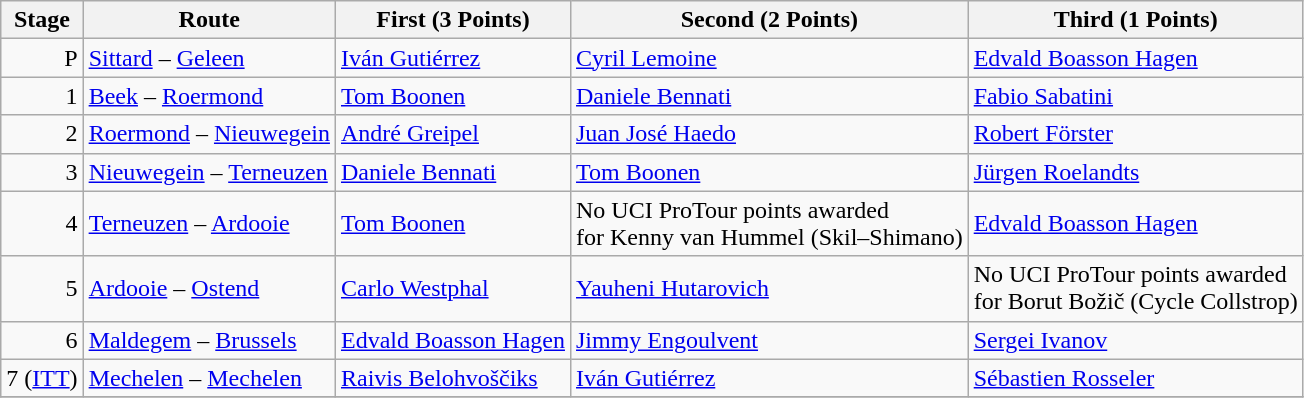<table class="wikitable">
<tr>
<th>Stage</th>
<th>Route</th>
<th>First (3 Points)</th>
<th>Second (2 Points)</th>
<th>Third (1 Points)</th>
</tr>
<tr>
<td align=right>P</td>
<td><a href='#'>Sittard</a> – <a href='#'>Geleen</a> </td>
<td><a href='#'>Iván Gutiérrez</a> </td>
<td><a href='#'>Cyril Lemoine</a> </td>
<td><a href='#'>Edvald Boasson Hagen</a> </td>
</tr>
<tr>
<td align=right>1</td>
<td><a href='#'>Beek</a> – <a href='#'>Roermond</a> </td>
<td><a href='#'>Tom Boonen</a> </td>
<td><a href='#'>Daniele Bennati</a> </td>
<td><a href='#'>Fabio Sabatini</a> </td>
</tr>
<tr>
<td align=right>2</td>
<td><a href='#'>Roermond</a> – <a href='#'>Nieuwegein</a> </td>
<td><a href='#'>André Greipel</a> </td>
<td><a href='#'>Juan José Haedo</a> </td>
<td><a href='#'>Robert Förster</a> </td>
</tr>
<tr>
<td align=right>3</td>
<td><a href='#'>Nieuwegein</a> – <a href='#'>Terneuzen</a> </td>
<td><a href='#'>Daniele Bennati</a> </td>
<td><a href='#'>Tom Boonen</a> </td>
<td><a href='#'>Jürgen Roelandts</a> </td>
</tr>
<tr>
<td align=right>4</td>
<td><a href='#'>Terneuzen</a> – <a href='#'>Ardooie</a> </td>
<td><a href='#'>Tom Boonen</a> </td>
<td>No UCI ProTour points awarded<br>for Kenny van Hummel  (Skil–Shimano)</td>
<td><a href='#'>Edvald Boasson Hagen</a> </td>
</tr>
<tr>
<td align=right>5</td>
<td><a href='#'>Ardooie</a> – <a href='#'>Ostend</a> </td>
<td><a href='#'>Carlo Westphal</a> </td>
<td><a href='#'>Yauheni Hutarovich</a> </td>
<td>No UCI ProTour points awarded<br>for Borut Božič  (Cycle Collstrop)</td>
</tr>
<tr>
<td align=right>6</td>
<td><a href='#'>Maldegem</a> – <a href='#'>Brussels</a> </td>
<td><a href='#'>Edvald Boasson Hagen</a> </td>
<td><a href='#'>Jimmy Engoulvent</a> </td>
<td><a href='#'>Sergei Ivanov</a> </td>
</tr>
<tr>
<td align=right>7 (<a href='#'>ITT</a>)</td>
<td><a href='#'>Mechelen</a> – <a href='#'>Mechelen</a> </td>
<td><a href='#'>Raivis Belohvoščiks</a> </td>
<td><a href='#'>Iván Gutiérrez</a> </td>
<td><a href='#'>Sébastien Rosseler</a> </td>
</tr>
<tr>
</tr>
</table>
